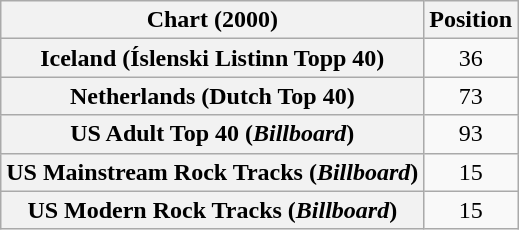<table class="wikitable sortable plainrowheaders" style="text-align:center">
<tr>
<th>Chart (2000)</th>
<th>Position</th>
</tr>
<tr>
<th scope="row">Iceland (Íslenski Listinn Topp 40)</th>
<td>36</td>
</tr>
<tr>
<th scope="row">Netherlands (Dutch Top 40)</th>
<td>73</td>
</tr>
<tr>
<th scope="row">US Adult Top 40 (<em>Billboard</em>)</th>
<td>93</td>
</tr>
<tr>
<th scope="row">US Mainstream Rock Tracks (<em>Billboard</em>)</th>
<td>15</td>
</tr>
<tr>
<th scope="row">US Modern Rock Tracks (<em>Billboard</em>)</th>
<td>15</td>
</tr>
</table>
